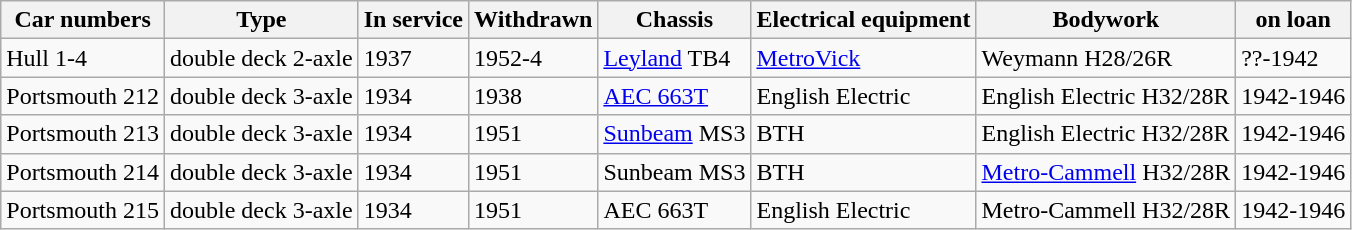<table class="wikitable">
<tr>
<th>Car numbers</th>
<th>Type</th>
<th>In service</th>
<th>Withdrawn</th>
<th>Chassis</th>
<th>Electrical equipment</th>
<th>Bodywork</th>
<th>on loan</th>
</tr>
<tr>
<td>Hull 1-4</td>
<td>double deck 2-axle</td>
<td>1937</td>
<td>1952-4</td>
<td><a href='#'>Leyland</a> TB4</td>
<td><a href='#'>MetroVick</a></td>
<td>Weymann H28/26R</td>
<td>??-1942</td>
</tr>
<tr>
<td>Portsmouth 212</td>
<td>double deck 3-axle</td>
<td>1934</td>
<td>1938</td>
<td><a href='#'>AEC 663T</a></td>
<td>English Electric</td>
<td>English Electric H32/28R</td>
<td>1942-1946</td>
</tr>
<tr>
<td>Portsmouth 213</td>
<td>double deck 3-axle</td>
<td>1934</td>
<td>1951</td>
<td><a href='#'>Sunbeam</a> MS3</td>
<td>BTH</td>
<td>English Electric H32/28R</td>
<td>1942-1946</td>
</tr>
<tr>
<td>Portsmouth 214</td>
<td>double deck 3-axle</td>
<td>1934</td>
<td>1951</td>
<td>Sunbeam MS3</td>
<td>BTH</td>
<td><a href='#'>Metro-Cammell</a> H32/28R</td>
<td>1942-1946</td>
</tr>
<tr>
<td>Portsmouth 215</td>
<td>double deck 3-axle</td>
<td>1934</td>
<td>1951</td>
<td>AEC 663T</td>
<td>English Electric</td>
<td>Metro-Cammell H32/28R</td>
<td>1942-1946</td>
</tr>
</table>
